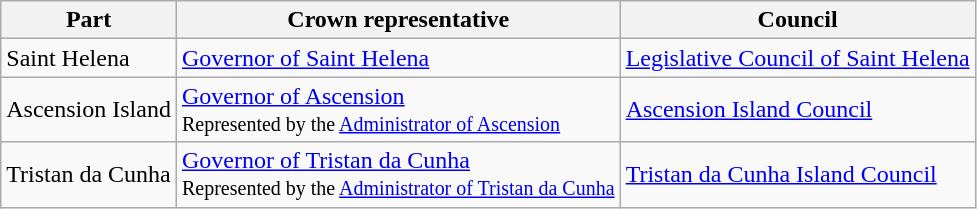<table class="wikitable">
<tr>
<th>Part</th>
<th>Crown representative</th>
<th>Council</th>
</tr>
<tr>
<td>Saint Helena</td>
<td><a href='#'>Governor of Saint Helena</a></td>
<td><a href='#'>Legislative Council of Saint Helena</a></td>
</tr>
<tr>
<td>Ascension Island</td>
<td><a href='#'>Governor of Ascension</a><br><small>Represented by the <a href='#'>Administrator of Ascension</a></small></td>
<td><a href='#'>Ascension Island Council</a></td>
</tr>
<tr>
<td>Tristan da Cunha</td>
<td><a href='#'>Governor of Tristan da Cunha</a><br><small>Represented by the <a href='#'>Administrator of Tristan da Cunha</a></small></td>
<td><a href='#'>Tristan da Cunha Island Council</a></td>
</tr>
</table>
